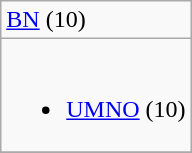<table class="wikitable">
<tr>
<td> <a href='#'>BN</a> (10)</td>
</tr>
<tr>
<td><br><ul><li> <a href='#'>UMNO</a> (10)</li></ul></td>
</tr>
<tr>
</tr>
</table>
